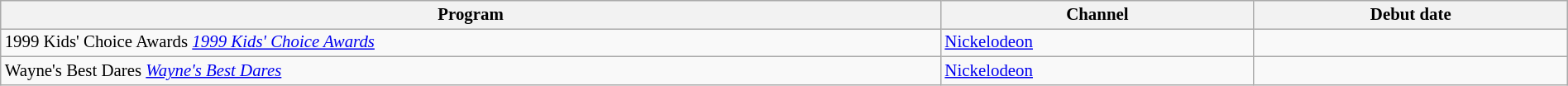<table class="wikitable sortable" width="100%" style="font-size:87%;">
<tr bgcolor="#efefef">
<th width=60%>Program</th>
<th width=20%>Channel</th>
<th width=20%>Debut date</th>
</tr>
<tr>
<td><span>1999 Kids' Choice Awards</span>  <em><a href='#'>1999 Kids' Choice Awards</a></em></td>
<td><a href='#'>Nickelodeon</a></td>
<td></td>
</tr>
<tr>
<td><span>Wayne's Best Dares</span>  <em><a href='#'>Wayne's Best Dares</a></em></td>
<td><a href='#'>Nickelodeon</a></td>
<td></td>
</tr>
</table>
